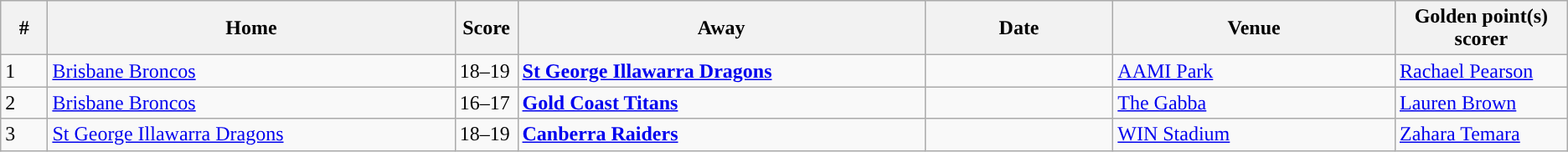<table class="wikitable sortable">
<tr>
<th width=3%>#</th>
<th width=26%>Home</th>
<th width=4%>Score</th>
<th width=26%>Away</th>
<th width=12%>Date</th>
<th width=18%>Venue</th>
<th width=17%>Golden point(s) scorer</th>
</tr>
<tr>
<td>1</td>
<td align=left> <a href='#'>Brisbane Broncos</a></td>
<td>18–19</td>
<td align=left> <strong><a href='#'>St George Illawarra Dragons</a></strong></td>
<td></td>
<td><a href='#'>AAMI Park</a></td>
<td><a href='#'>Rachael Pearson</a></td>
</tr>
<tr>
<td>2</td>
<td align=left> <a href='#'>Brisbane Broncos</a></td>
<td>16–17</td>
<td align=left> <strong><a href='#'>Gold Coast Titans</a></strong></td>
<td></td>
<td><a href='#'>The Gabba</a></td>
<td><a href='#'>Lauren Brown</a></td>
</tr>
<tr>
<td>3</td>
<td align=left> <a href='#'>St George Illawarra Dragons</a></td>
<td>18–19</td>
<td align=left> <strong><a href='#'>Canberra Raiders</a></strong></td>
<td></td>
<td><a href='#'>WIN Stadium</a></td>
<td><a href='#'>Zahara Temara</a></td>
</tr>
</table>
